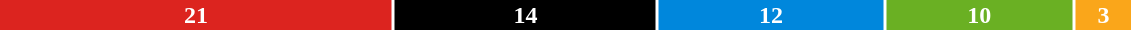<table style="width:60%; text-align:center;">
<tr style="color:white;">
<td style="background:#DC241f; width:35.00%;"><strong>21</strong></td>
<td style="background:#000000; width:23.3%;"><strong>14</strong></td>
<td style="background:#0087DC; width:20.00%;"><strong>12</strong></td>
<td style="background:#6AB023; width:16.67%;"><strong>10</strong></td>
<td style="background:#FAA61A; width:5.00%;"><strong>3</strong></td>
</tr>
<tr>
<td><span></span></td>
<td><span></span></td>
<td><span></span></td>
<td><span></span></td>
<td><span></span></td>
</tr>
</table>
